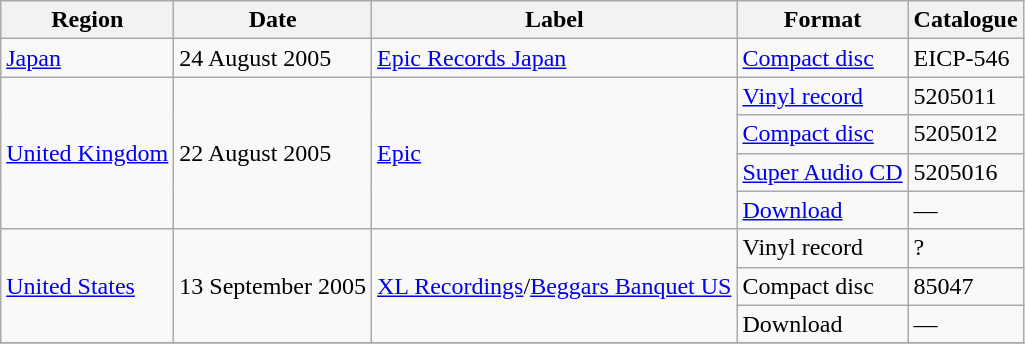<table class="wikitable">
<tr>
<th>Region</th>
<th>Date</th>
<th>Label</th>
<th>Format</th>
<th>Catalogue</th>
</tr>
<tr>
<td rowspan="1"><a href='#'>Japan</a></td>
<td rowspan="1">24 August 2005</td>
<td rowspan="1"><a href='#'>Epic Records Japan</a></td>
<td><a href='#'>Compact disc</a></td>
<td>EICP-546</td>
</tr>
<tr>
<td rowspan="4"><a href='#'>United Kingdom</a></td>
<td rowspan="4">22 August 2005</td>
<td rowspan="4"><a href='#'>Epic</a></td>
<td><a href='#'>Vinyl record</a></td>
<td>5205011</td>
</tr>
<tr>
<td><a href='#'>Compact disc</a></td>
<td>5205012</td>
</tr>
<tr>
<td><a href='#'>Super Audio CD</a></td>
<td>5205016</td>
</tr>
<tr>
<td><a href='#'>Download</a></td>
<td>—</td>
</tr>
<tr>
<td rowspan="3"><a href='#'>United States</a></td>
<td rowspan="3">13 September 2005</td>
<td rowspan="3"><a href='#'>XL Recordings</a>/<a href='#'>Beggars Banquet US</a></td>
<td>Vinyl record</td>
<td>?</td>
</tr>
<tr>
<td>Compact disc</td>
<td>85047</td>
</tr>
<tr>
<td>Download</td>
<td>—</td>
</tr>
<tr>
</tr>
</table>
